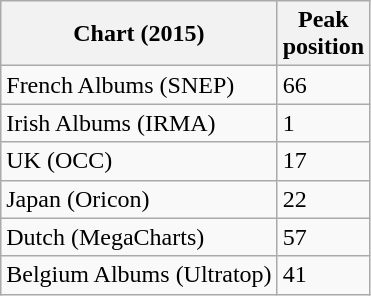<table class="wikitable sortable">
<tr>
<th>Chart (2015)</th>
<th>Peak<br>position</th>
</tr>
<tr>
<td>French Albums (SNEP)</td>
<td>66</td>
</tr>
<tr>
<td>Irish Albums (IRMA)</td>
<td>1</td>
</tr>
<tr>
<td>UK (OCC)</td>
<td>17</td>
</tr>
<tr>
<td>Japan (Oricon)</td>
<td>22</td>
</tr>
<tr>
<td>Dutch (MegaCharts)</td>
<td>57</td>
</tr>
<tr>
<td>Belgium Albums (Ultratop)</td>
<td>41</td>
</tr>
</table>
